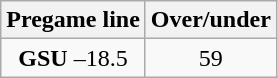<table class="wikitable">
<tr align="center">
<th style=>Pregame line</th>
<th style=>Over/under</th>
</tr>
<tr align="center">
<td><strong>GSU</strong> –18.5</td>
<td>59</td>
</tr>
</table>
